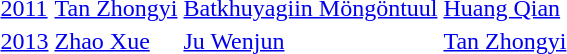<table>
<tr>
<td><a href='#'>2011</a></td>
<td> <a href='#'>Tan Zhongyi</a></td>
<td> <a href='#'>Batkhuyagiin Möngöntuul</a></td>
<td> <a href='#'>Huang Qian</a></td>
</tr>
<tr>
<td><a href='#'>2013</a></td>
<td> <a href='#'>Zhao Xue</a></td>
<td> <a href='#'>Ju Wenjun</a></td>
<td> <a href='#'>Tan Zhongyi</a></td>
</tr>
</table>
